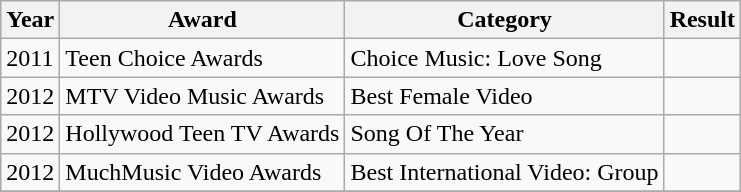<table class="wikitable">
<tr>
<th scope="col">Year</th>
<th scope="col">Award</th>
<th scope="col">Category</th>
<th scope="col">Result</th>
</tr>
<tr>
<td>2011</td>
<td>Teen Choice Awards</td>
<td>Choice Music: Love Song</td>
<td></td>
</tr>
<tr>
<td>2012</td>
<td>MTV Video Music Awards</td>
<td>Best Female Video</td>
<td></td>
</tr>
<tr>
<td>2012</td>
<td>Hollywood Teen TV Awards</td>
<td>Song Of The Year</td>
<td></td>
</tr>
<tr>
<td>2012</td>
<td>MuchMusic Video Awards</td>
<td>Best International Video: Group</td>
<td></td>
</tr>
<tr>
</tr>
</table>
